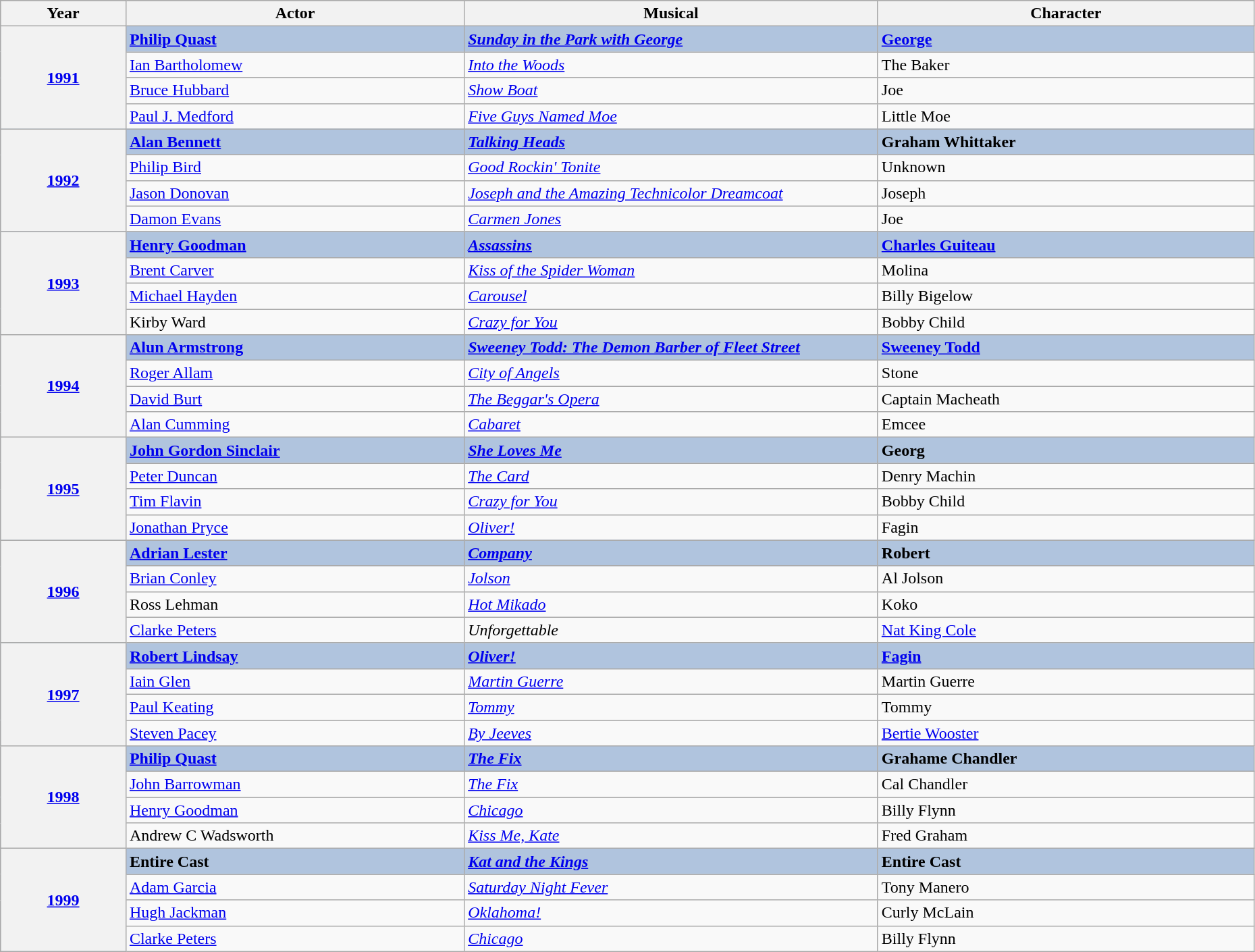<table class="wikitable" style="width:98%;">
<tr style="background:#bebebe;">
<th style="width:10%;">Year</th>
<th style="width:27%;">Actor</th>
<th style="width:33%;">Musical</th>
<th style="width:30%;">Character</th>
</tr>
<tr style="background:#B0C4DE">
<th rowspan="4" align="center"><a href='#'>1991</a></th>
<td><strong><a href='#'>Philip Quast</a></strong></td>
<td><strong><em><a href='#'>Sunday in the Park with George</a></em></strong></td>
<td><strong><a href='#'>George</a></strong></td>
</tr>
<tr>
<td><a href='#'>Ian Bartholomew</a></td>
<td><em><a href='#'>Into the Woods</a></em></td>
<td>The Baker</td>
</tr>
<tr>
<td><a href='#'>Bruce Hubbard</a></td>
<td><em><a href='#'>Show Boat</a></em></td>
<td>Joe</td>
</tr>
<tr>
<td><a href='#'>Paul J. Medford</a></td>
<td><em><a href='#'>Five Guys Named Moe</a></em></td>
<td>Little Moe</td>
</tr>
<tr style="background:#B0C4DE">
<th rowspan="4" align="center"><a href='#'>1992</a></th>
<td><strong><a href='#'>Alan Bennett</a></strong></td>
<td><strong><em><a href='#'>Talking Heads</a></em></strong></td>
<td><strong>Graham Whittaker</strong></td>
</tr>
<tr>
<td><a href='#'>Philip Bird</a></td>
<td><em><a href='#'>Good Rockin' Tonite</a></em></td>
<td>Unknown</td>
</tr>
<tr>
<td><a href='#'>Jason Donovan</a></td>
<td><em><a href='#'>Joseph and the Amazing Technicolor Dreamcoat</a></em></td>
<td>Joseph</td>
</tr>
<tr>
<td><a href='#'>Damon Evans</a></td>
<td><em><a href='#'>Carmen Jones</a></em></td>
<td>Joe</td>
</tr>
<tr style="background:#B0C4DE">
<th rowspan="4" align="center"><a href='#'>1993</a></th>
<td><strong><a href='#'>Henry Goodman</a></strong></td>
<td><strong><em><a href='#'>Assassins</a></em></strong></td>
<td><strong><a href='#'>Charles Guiteau</a></strong></td>
</tr>
<tr>
<td><a href='#'>Brent Carver</a></td>
<td><em><a href='#'>Kiss of the Spider Woman</a></em></td>
<td>Molina</td>
</tr>
<tr>
<td><a href='#'>Michael Hayden</a></td>
<td><em><a href='#'>Carousel</a></em></td>
<td>Billy Bigelow</td>
</tr>
<tr>
<td>Kirby Ward</td>
<td><em><a href='#'>Crazy for You</a></em></td>
<td>Bobby Child</td>
</tr>
<tr style="background:#B0C4DE">
<th rowspan="4" align="center"><a href='#'>1994</a></th>
<td><strong><a href='#'>Alun Armstrong</a></strong></td>
<td><strong><em><a href='#'>Sweeney Todd: The Demon Barber of Fleet Street</a></em></strong></td>
<td><strong><a href='#'>Sweeney Todd</a></strong></td>
</tr>
<tr>
<td><a href='#'>Roger Allam</a></td>
<td><em><a href='#'>City of Angels</a></em></td>
<td>Stone</td>
</tr>
<tr>
<td><a href='#'>David Burt</a></td>
<td><em><a href='#'>The Beggar's Opera</a></em></td>
<td>Captain Macheath</td>
</tr>
<tr>
<td><a href='#'>Alan Cumming</a></td>
<td><em><a href='#'>Cabaret</a></em></td>
<td>Emcee</td>
</tr>
<tr style="background:#B0C4DE">
<th rowspan="4" align="center"><a href='#'>1995</a></th>
<td><strong><a href='#'>John Gordon Sinclair</a></strong></td>
<td><strong><em><a href='#'>She Loves Me</a></em></strong></td>
<td><strong>Georg</strong></td>
</tr>
<tr>
<td><a href='#'>Peter Duncan</a></td>
<td><em><a href='#'>The Card</a></em></td>
<td>Denry Machin</td>
</tr>
<tr>
<td><a href='#'>Tim Flavin</a></td>
<td><em><a href='#'>Crazy for You</a></em></td>
<td>Bobby Child</td>
</tr>
<tr>
<td><a href='#'>Jonathan Pryce</a></td>
<td><em><a href='#'>Oliver!</a></em></td>
<td>Fagin</td>
</tr>
<tr style="background:#B0C4DE">
<th rowspan="4" align="center"><a href='#'>1996</a></th>
<td><strong><a href='#'>Adrian Lester</a></strong></td>
<td><strong><em><a href='#'>Company</a></em></strong></td>
<td><strong>Robert</strong></td>
</tr>
<tr>
<td><a href='#'>Brian Conley</a></td>
<td><em><a href='#'>Jolson</a></em></td>
<td>Al Jolson</td>
</tr>
<tr>
<td>Ross Lehman</td>
<td><em><a href='#'>Hot Mikado</a></em></td>
<td>Koko</td>
</tr>
<tr>
<td><a href='#'>Clarke Peters</a></td>
<td><em>Unforgettable</em></td>
<td><a href='#'>Nat King Cole</a></td>
</tr>
<tr style="background:#B0C4DE">
<th rowspan="4" align="center"><a href='#'>1997</a></th>
<td><strong><a href='#'>Robert Lindsay</a></strong></td>
<td><strong><em><a href='#'>Oliver!</a></em></strong></td>
<td><strong><a href='#'>Fagin</a></strong></td>
</tr>
<tr>
<td><a href='#'>Iain Glen</a></td>
<td><em><a href='#'>Martin Guerre</a></em></td>
<td>Martin Guerre</td>
</tr>
<tr>
<td><a href='#'>Paul Keating</a></td>
<td><em><a href='#'>Tommy</a></em></td>
<td>Tommy</td>
</tr>
<tr>
<td><a href='#'>Steven Pacey</a></td>
<td><em><a href='#'>By Jeeves</a></em></td>
<td><a href='#'>Bertie Wooster</a></td>
</tr>
<tr style="background:#B0C4DE">
<th rowspan="4" align="center"><a href='#'>1998</a></th>
<td><strong><a href='#'>Philip Quast</a></strong></td>
<td><strong><em><a href='#'>The Fix</a></em></strong></td>
<td><strong>Grahame Chandler</strong></td>
</tr>
<tr>
<td><a href='#'>John Barrowman</a></td>
<td><em><a href='#'>The Fix</a></em></td>
<td>Cal Chandler</td>
</tr>
<tr>
<td><a href='#'>Henry Goodman</a></td>
<td><em><a href='#'>Chicago</a></em></td>
<td>Billy Flynn</td>
</tr>
<tr>
<td>Andrew C Wadsworth</td>
<td><em><a href='#'>Kiss Me, Kate</a></em></td>
<td>Fred Graham</td>
</tr>
<tr style="background:#B0C4DE">
<th rowspan="4" align="center"><a href='#'>1999</a></th>
<td><strong>Entire Cast</strong></td>
<td><strong><em><a href='#'>Kat and the Kings</a></em></strong></td>
<td><strong>Entire Cast</strong></td>
</tr>
<tr>
<td><a href='#'>Adam Garcia</a></td>
<td><em><a href='#'>Saturday Night Fever</a></em></td>
<td>Tony Manero</td>
</tr>
<tr>
<td><a href='#'>Hugh Jackman</a></td>
<td><em><a href='#'>Oklahoma!</a></em></td>
<td>Curly McLain</td>
</tr>
<tr>
<td><a href='#'>Clarke Peters</a></td>
<td><em><a href='#'>Chicago</a></em></td>
<td>Billy Flynn</td>
</tr>
</table>
